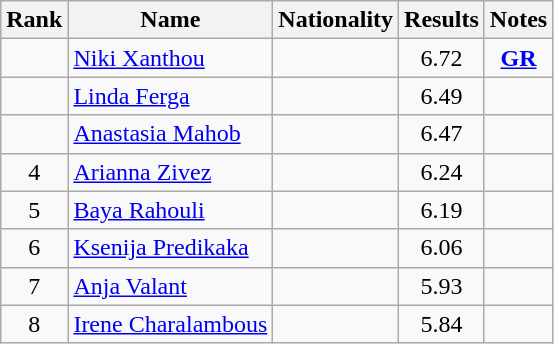<table class="wikitable sortable" style="text-align:center">
<tr>
<th>Rank</th>
<th>Name</th>
<th>Nationality</th>
<th>Results</th>
<th>Notes</th>
</tr>
<tr>
<td></td>
<td align=left><a href='#'>Niki Xanthou</a></td>
<td align=left></td>
<td>6.72</td>
<td><strong><a href='#'>GR</a></strong></td>
</tr>
<tr>
<td></td>
<td align=left><a href='#'>Linda Ferga</a></td>
<td align=left></td>
<td>6.49</td>
<td></td>
</tr>
<tr>
<td></td>
<td align=left><a href='#'>Anastasia Mahob</a></td>
<td align=left></td>
<td>6.47</td>
<td></td>
</tr>
<tr>
<td>4</td>
<td align=left><a href='#'>Arianna Zivez</a></td>
<td align=left></td>
<td>6.24</td>
<td></td>
</tr>
<tr>
<td>5</td>
<td align=left><a href='#'>Baya Rahouli</a></td>
<td align=left></td>
<td>6.19</td>
<td></td>
</tr>
<tr>
<td>6</td>
<td align=left><a href='#'>Ksenija Predikaka</a></td>
<td align=left></td>
<td>6.06</td>
<td></td>
</tr>
<tr>
<td>7</td>
<td align=left><a href='#'>Anja Valant</a></td>
<td align=left></td>
<td>5.93</td>
<td></td>
</tr>
<tr>
<td>8</td>
<td align=left><a href='#'>Irene Charalambous</a></td>
<td align=left></td>
<td>5.84</td>
<td></td>
</tr>
</table>
